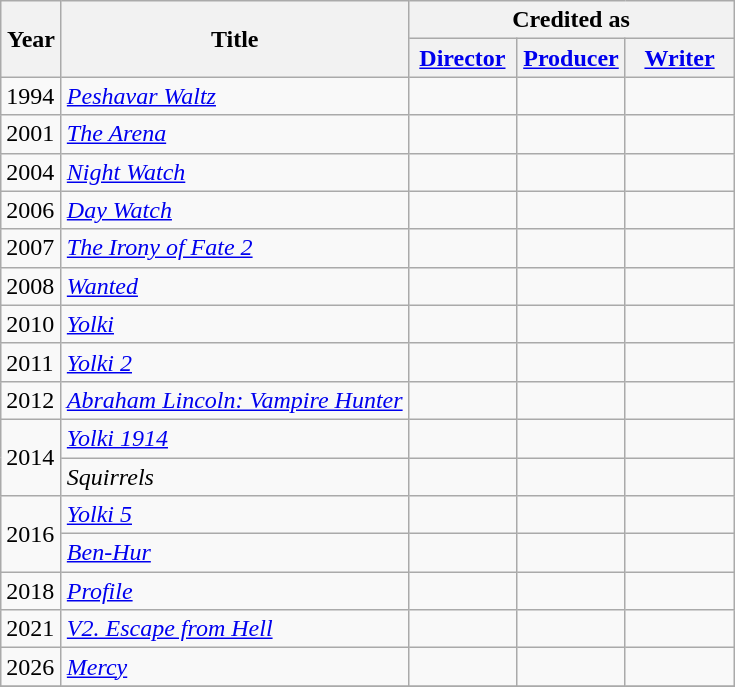<table class="wikitable">
<tr>
<th rowspan="2" style="width:33px;">Year</th>
<th rowspan="2">Title</th>
<th colspan="3">Credited as</th>
</tr>
<tr>
<th width=65><a href='#'>Director</a></th>
<th width=65><a href='#'>Producer</a></th>
<th width=65><a href='#'>Writer</a></th>
</tr>
<tr>
<td>1994</td>
<td><em><a href='#'>Peshavar Waltz</a></em></td>
<td></td>
<td></td>
<td></td>
</tr>
<tr>
<td>2001</td>
<td><em><a href='#'>The Arena</a></em></td>
<td></td>
<td></td>
<td></td>
</tr>
<tr>
<td>2004</td>
<td><em><a href='#'>Night Watch</a></em></td>
<td></td>
<td></td>
<td></td>
</tr>
<tr>
<td>2006</td>
<td><em><a href='#'>Day Watch</a></em></td>
<td></td>
<td></td>
<td></td>
</tr>
<tr>
<td>2007</td>
<td><em><a href='#'>The Irony of Fate 2</a></em></td>
<td></td>
<td></td>
<td></td>
</tr>
<tr>
<td>2008</td>
<td><em><a href='#'>Wanted</a></em></td>
<td></td>
<td></td>
<td></td>
</tr>
<tr>
<td>2010</td>
<td><em><a href='#'>Yolki</a></em></td>
<td></td>
<td></td>
<td></td>
</tr>
<tr>
<td>2011</td>
<td><em><a href='#'>Yolki 2</a></em></td>
<td></td>
<td></td>
<td></td>
</tr>
<tr>
<td>2012</td>
<td><em><a href='#'>Abraham Lincoln: Vampire Hunter</a></em></td>
<td></td>
<td></td>
<td></td>
</tr>
<tr>
<td rowspan=2>2014</td>
<td><em><a href='#'>Yolki 1914</a></em></td>
<td></td>
<td></td>
<td></td>
</tr>
<tr>
<td><em>Squirrels</em></td>
<td></td>
<td></td>
<td></td>
</tr>
<tr>
<td rowspan=2>2016</td>
<td><em><a href='#'>Yolki 5</a></em></td>
<td></td>
<td></td>
<td></td>
</tr>
<tr>
<td><em><a href='#'>Ben-Hur</a></em></td>
<td></td>
<td></td>
<td></td>
</tr>
<tr>
<td>2018</td>
<td><em><a href='#'>Profile</a></em></td>
<td></td>
<td></td>
<td></td>
</tr>
<tr>
<td>2021</td>
<td><em><a href='#'>V2. Escape from Hell</a></em></td>
<td></td>
<td></td>
<td></td>
</tr>
<tr>
<td>2026</td>
<td><em><a href='#'>Mercy</a></em></td>
<td></td>
<td></td>
<td></td>
</tr>
<tr>
</tr>
</table>
